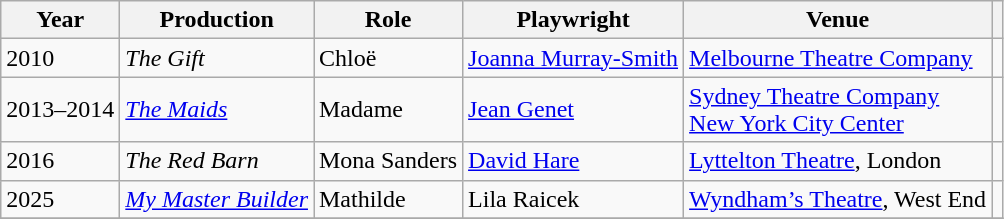<table class="wikitable">
<tr>
<th scope="col">Year</th>
<th scope="col">Production</th>
<th scope="col">Role</th>
<th scope="col">Playwright</th>
<th scope="col" class="unsortable">Venue</th>
<th scope="col" class="unsortable"></th>
</tr>
<tr>
<td>2010</td>
<td><em>The Gift</em></td>
<td>Chloë</td>
<td><a href='#'>Joanna Murray-Smith</a></td>
<td><a href='#'>Melbourne Theatre Company</a></td>
<td></td>
</tr>
<tr>
<td>2013–2014</td>
<td><em><a href='#'>The Maids</a></em></td>
<td>Madame</td>
<td><a href='#'>Jean Genet</a></td>
<td><a href='#'>Sydney Theatre Company</a><br><a href='#'>New York City Center</a></td>
<td></td>
</tr>
<tr>
<td>2016</td>
<td><em>The Red Barn</em></td>
<td>Mona Sanders</td>
<td><a href='#'>David Hare</a></td>
<td><a href='#'>Lyttelton Theatre</a>, London</td>
<td></td>
</tr>
<tr>
<td>2025</td>
<td><em><a href='#'>My Master Builder</a></em></td>
<td>Mathilde</td>
<td>Lila Raicek</td>
<td><a href='#'>Wyndham’s Theatre</a>, West End</td>
<td></td>
</tr>
<tr>
</tr>
</table>
